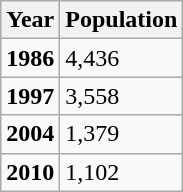<table class="wikitable">
<tr>
<th>Year</th>
<th>Population</th>
</tr>
<tr>
<td><strong>1986</strong></td>
<td>4,436</td>
</tr>
<tr>
<td><strong>1997</strong></td>
<td>3,558</td>
</tr>
<tr>
<td><strong>2004</strong></td>
<td>1,379</td>
</tr>
<tr>
<td><strong>2010</strong></td>
<td>1,102</td>
</tr>
</table>
